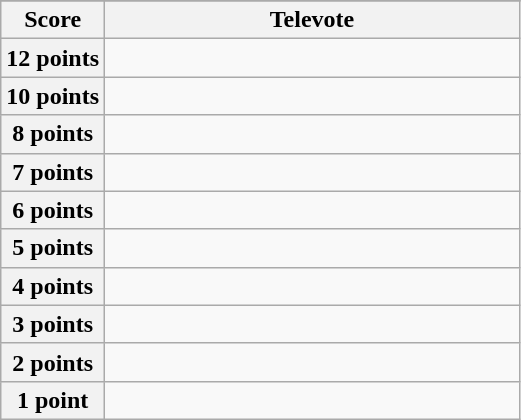<table class="wikitable">
<tr>
</tr>
<tr>
<th scope="col" width="20%">Score</th>
<th scope="col">Televote</th>
</tr>
<tr>
<th scope="row">12 points</th>
<td></td>
</tr>
<tr>
<th scope="row">10 points</th>
<td></td>
</tr>
<tr>
<th scope="row">8 points</th>
<td></td>
</tr>
<tr>
<th scope="row">7 points</th>
<td></td>
</tr>
<tr>
<th scope="row">6 points</th>
<td></td>
</tr>
<tr>
<th scope="row">5 points</th>
<td></td>
</tr>
<tr>
<th scope="row">4 points</th>
<td></td>
</tr>
<tr>
<th scope="row">3 points</th>
<td></td>
</tr>
<tr>
<th scope="row">2 points</th>
<td></td>
</tr>
<tr>
<th scope="row">1 point</th>
<td></td>
</tr>
</table>
